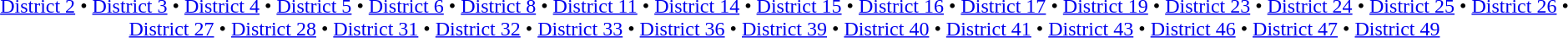<table id=toc class=toc summary=Contents>
<tr>
<td align=center><br><a href='#'>District 2</a> • <a href='#'>District 3</a> • <a href='#'>District 4</a> • <a href='#'>District 5</a> • <a href='#'>District 6</a> • <a href='#'>District 8</a> • <a href='#'>District 11</a> • <a href='#'>District 14</a> • <a href='#'>District 15</a> • <a href='#'>District 16</a> • <a href='#'>District 17</a> • <a href='#'>District 19</a> • <a href='#'>District 23</a> • <a href='#'>District 24</a> • <a href='#'>District 25</a> • <a href='#'>District 26</a> • <a href='#'>District 27</a> • <a href='#'>District 28</a> • <a href='#'>District 31</a> • <a href='#'>District 32</a> • <a href='#'>District 33</a> • <a href='#'>District 36</a> • <a href='#'>District 39</a> • <a href='#'>District 40</a> • <a href='#'>District 41</a> • <a href='#'>District 43</a> • <a href='#'>District 46</a> • <a href='#'>District 47</a> • <a href='#'>District 49</a></td>
</tr>
</table>
